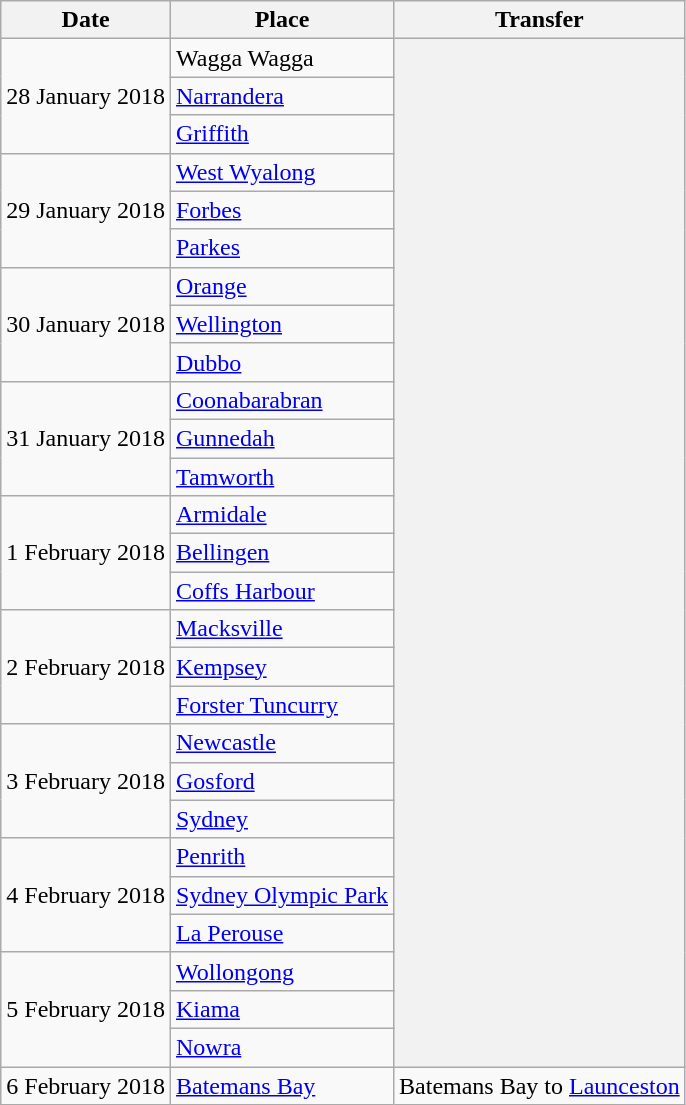<table class="wikitable">
<tr>
<th>Date</th>
<th>Place</th>
<th>Transfer</th>
</tr>
<tr>
<td rowspan="3">28 January 2018</td>
<td>Wagga Wagga</td>
<th rowspan="27"></th>
</tr>
<tr>
<td><a href='#'>Narrandera</a></td>
</tr>
<tr>
<td><a href='#'>Griffith</a></td>
</tr>
<tr>
<td rowspan="3">29 January 2018</td>
<td><a href='#'>West Wyalong</a></td>
</tr>
<tr>
<td><a href='#'>Forbes</a></td>
</tr>
<tr>
<td><a href='#'>Parkes</a></td>
</tr>
<tr>
<td rowspan="3">30 January 2018</td>
<td><a href='#'>Orange</a></td>
</tr>
<tr>
<td><a href='#'>Wellington</a></td>
</tr>
<tr>
<td><a href='#'>Dubbo</a></td>
</tr>
<tr>
<td rowspan="3">31 January 2018</td>
<td><a href='#'>Coonabarabran</a></td>
</tr>
<tr>
<td><a href='#'>Gunnedah</a></td>
</tr>
<tr>
<td><a href='#'>Tamworth</a></td>
</tr>
<tr>
<td rowspan="3">1 February 2018</td>
<td><a href='#'>Armidale</a></td>
</tr>
<tr>
<td><a href='#'>Bellingen</a></td>
</tr>
<tr>
<td><a href='#'>Coffs Harbour</a></td>
</tr>
<tr>
<td rowspan="3">2 February 2018</td>
<td><a href='#'>Macksville</a></td>
</tr>
<tr>
<td><a href='#'>Kempsey</a></td>
</tr>
<tr>
<td><a href='#'>Forster Tuncurry</a></td>
</tr>
<tr>
<td rowspan="3">3 February 2018</td>
<td><a href='#'>Newcastle</a></td>
</tr>
<tr>
<td><a href='#'>Gosford</a></td>
</tr>
<tr>
<td><a href='#'>Sydney</a></td>
</tr>
<tr>
<td rowspan="3">4 February 2018</td>
<td><a href='#'>Penrith</a></td>
</tr>
<tr>
<td><a href='#'>Sydney Olympic Park</a></td>
</tr>
<tr>
<td><a href='#'>La Perouse</a></td>
</tr>
<tr>
<td rowspan="3">5 February 2018</td>
<td><a href='#'>Wollongong</a></td>
</tr>
<tr>
<td><a href='#'>Kiama</a></td>
</tr>
<tr>
<td><a href='#'>Nowra</a></td>
</tr>
<tr>
<td>6 February 2018</td>
<td><a href='#'>Batemans Bay</a></td>
<td>Batemans Bay to <a href='#'>Launceston</a></td>
</tr>
</table>
